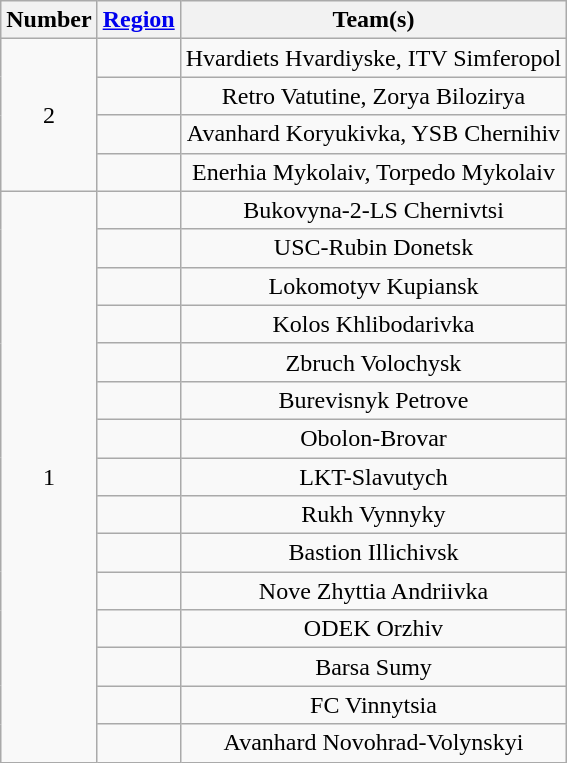<table class="wikitable" style="text-align:center">
<tr>
<th>Number</th>
<th><a href='#'>Region</a></th>
<th>Team(s)</th>
</tr>
<tr>
<td rowspan="4">2</td>
<td align="left"></td>
<td>Hvardiets Hvardiyske, ITV Simferopol</td>
</tr>
<tr>
<td align="left"></td>
<td>Retro Vatutine, Zorya Bilozirya</td>
</tr>
<tr>
<td align="left"></td>
<td>Avanhard Koryukivka, YSB Chernihiv</td>
</tr>
<tr>
<td align="left"></td>
<td>Enerhia Mykolaiv, Torpedo Mykolaiv</td>
</tr>
<tr>
<td rowspan="16">1</td>
<td align="left"></td>
<td>Bukovyna-2-LS Chernivtsi</td>
</tr>
<tr>
<td align="left"></td>
<td>USC-Rubin Donetsk</td>
</tr>
<tr>
<td align="left"></td>
<td>Lokomotyv Kupiansk</td>
</tr>
<tr>
<td align="left"></td>
<td>Kolos Khlibodarivka</td>
</tr>
<tr>
<td align="left"></td>
<td>Zbruch Volochysk</td>
</tr>
<tr>
<td align="left"></td>
<td>Burevisnyk Petrove</td>
</tr>
<tr>
<td align="left"></td>
<td>Obolon-Brovar</td>
</tr>
<tr>
<td align="left"></td>
<td>LKT-Slavutych</td>
</tr>
<tr>
<td align="left"></td>
<td>Rukh Vynnyky</td>
</tr>
<tr>
<td align="left"></td>
<td>Bastion Illichivsk</td>
</tr>
<tr>
<td align="left"></td>
<td>Nove Zhyttia Andriivka</td>
</tr>
<tr>
<td align="left"></td>
<td>ODEK Orzhiv</td>
</tr>
<tr>
<td align="left"></td>
<td>Barsa Sumy</td>
</tr>
<tr>
<td align="left"></td>
<td>FC Vinnytsia</td>
</tr>
<tr>
<td align="left"></td>
<td>Avanhard Novohrad-Volynskyi</td>
</tr>
</table>
